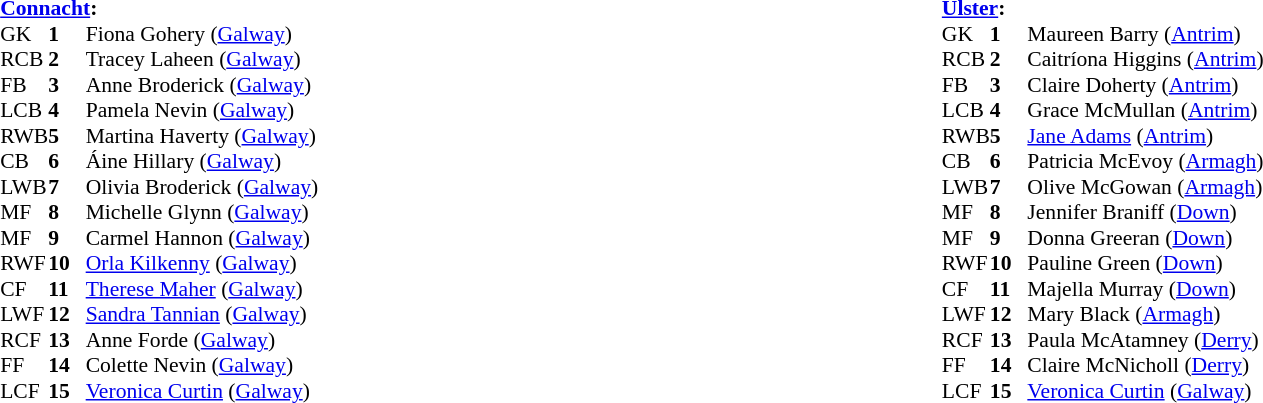<table width="100%">
<tr>
<td valign="top"></td>
<td valign="top" width="50%"><br><table style="font-size: 90%" cellspacing="0" cellpadding="0" align=center>
<tr>
<td colspan="4"><strong><a href='#'>Connacht</a>:</strong></td>
</tr>
<tr>
<th width="25"></th>
<th width="25"></th>
</tr>
<tr>
<td>GK</td>
<td><strong>1</strong></td>
<td>Fiona Gohery (<a href='#'>Galway</a>)</td>
</tr>
<tr>
<td>RCB</td>
<td><strong>2</strong></td>
<td>Tracey Laheen (<a href='#'>Galway</a>)</td>
</tr>
<tr>
<td>FB</td>
<td><strong>3</strong></td>
<td>Anne Broderick (<a href='#'>Galway</a>)</td>
</tr>
<tr>
<td>LCB</td>
<td><strong>4</strong></td>
<td>Pamela Nevin (<a href='#'>Galway</a>)</td>
</tr>
<tr>
<td>RWB</td>
<td><strong>5</strong></td>
<td>Martina Haverty (<a href='#'>Galway</a>)</td>
</tr>
<tr>
<td>CB</td>
<td><strong>6</strong></td>
<td>Áine Hillary (<a href='#'>Galway</a>)</td>
</tr>
<tr>
<td>LWB</td>
<td><strong>7</strong></td>
<td>Olivia Broderick (<a href='#'>Galway</a>)</td>
</tr>
<tr>
<td>MF</td>
<td><strong>8</strong></td>
<td>Michelle Glynn (<a href='#'>Galway</a>)</td>
</tr>
<tr>
<td>MF</td>
<td><strong>9</strong></td>
<td>Carmel Hannon (<a href='#'>Galway</a>)</td>
</tr>
<tr>
<td>RWF</td>
<td><strong>10</strong></td>
<td><a href='#'>Orla Kilkenny</a> (<a href='#'>Galway</a>)</td>
</tr>
<tr>
<td>CF</td>
<td><strong>11</strong></td>
<td><a href='#'>Therese Maher</a> (<a href='#'>Galway</a>)</td>
</tr>
<tr>
<td>LWF</td>
<td><strong>12</strong></td>
<td><a href='#'>Sandra Tannian</a> (<a href='#'>Galway</a>)</td>
</tr>
<tr>
<td>RCF</td>
<td><strong>13</strong></td>
<td>Anne Forde (<a href='#'>Galway</a>)</td>
</tr>
<tr>
<td>FF</td>
<td><strong>14</strong></td>
<td>Colette Nevin (<a href='#'>Galway</a>)</td>
</tr>
<tr>
<td>LCF</td>
<td><strong>15</strong></td>
<td><a href='#'>Veronica Curtin</a> (<a href='#'>Galway</a>)</td>
</tr>
<tr>
</tr>
</table>
</td>
<td valign="top" width="50%"><br><table style="font-size: 90%" cellspacing="0" cellpadding="0" align=center>
<tr>
<td colspan="4"><strong><a href='#'>Ulster</a>:</strong></td>
</tr>
<tr>
<th width="25"></th>
<th width="25"></th>
</tr>
<tr>
<td>GK</td>
<td><strong>1</strong></td>
<td>Maureen Barry (<a href='#'>Antrim</a>)</td>
</tr>
<tr>
<td>RCB</td>
<td><strong>2</strong></td>
<td>Caitríona Higgins (<a href='#'>Antrim</a>)</td>
</tr>
<tr>
<td>FB</td>
<td><strong>3</strong></td>
<td>Claire Doherty (<a href='#'>Antrim</a>)</td>
</tr>
<tr>
<td>LCB</td>
<td><strong>4</strong></td>
<td>Grace McMullan (<a href='#'>Antrim</a>)</td>
</tr>
<tr>
<td>RWB</td>
<td><strong>5</strong></td>
<td><a href='#'>Jane Adams</a> (<a href='#'>Antrim</a>)</td>
</tr>
<tr>
<td>CB</td>
<td><strong>6</strong></td>
<td>Patricia McEvoy (<a href='#'>Armagh</a>)</td>
</tr>
<tr>
<td>LWB</td>
<td><strong>7</strong></td>
<td>Olive McGowan (<a href='#'>Armagh</a>)</td>
</tr>
<tr>
<td>MF</td>
<td><strong>8</strong></td>
<td>Jennifer Braniff (<a href='#'>Down</a>)</td>
</tr>
<tr>
<td>MF</td>
<td><strong>9</strong></td>
<td>Donna Greeran (<a href='#'>Down</a>)</td>
</tr>
<tr>
<td>RWF</td>
<td><strong>10</strong></td>
<td>Pauline Green (<a href='#'>Down</a>)</td>
</tr>
<tr>
<td>CF</td>
<td><strong>11</strong></td>
<td>Majella Murray (<a href='#'>Down</a>)</td>
</tr>
<tr>
<td>LWF</td>
<td><strong>12</strong></td>
<td>Mary Black (<a href='#'>Armagh</a>)</td>
</tr>
<tr>
<td>RCF</td>
<td><strong>13</strong></td>
<td>Paula McAtamney (<a href='#'>Derry</a>)</td>
</tr>
<tr>
<td>FF</td>
<td><strong>14</strong></td>
<td>Claire McNicholl (<a href='#'>Derry</a>)</td>
</tr>
<tr>
<td>LCF</td>
<td><strong>15</strong></td>
<td><a href='#'>Veronica Curtin</a> (<a href='#'>Galway</a>)</td>
</tr>
<tr>
</tr>
</table>
</td>
</tr>
</table>
